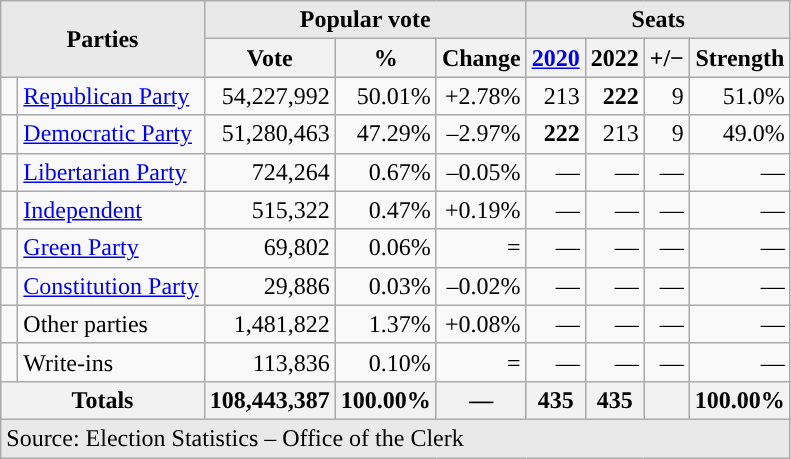<table class=wikitable>
<tr>
<th style="background:#e9e9e9; text-align:center" rowspan="2" colspan="2">Parties</th>
<th style="background:#e9e9e9; text-align:center" colspan="3">Popular vote</th>
<th style="background:#e9e9e9; text-align:center" colspan="4">Seats</th>
</tr>
<tr style="background:#e9e9e9">
<th>Vote</th>
<th>%</th>
<th>Change</th>
<th><a href='#'>2020</a></th>
<th>2022</th>
<th>+/−</th>
<th>Strength</th>
</tr>
<tr>
<td style="background-color:"> </td>
<td><a href='#'>Republican Party</a></td>
<td align=right>54,227,992</td>
<td align=right>50.01%</td>
<td align=right>+2.78%</td>
<td align=right>213</td>
<td align=right><strong>222</strong></td>
<td align=right> 9</td>
<td align=right>51.0%</td>
</tr>
<tr>
<td style="background-color:"> </td>
<td><a href='#'>Democratic Party</a></td>
<td align=right>51,280,463</td>
<td align=right>47.29%</td>
<td align=right>–2.97%</td>
<td align=right><strong>222</strong></td>
<td align=right>213</td>
<td align=right> 9</td>
<td align=right>49.0%</td>
</tr>
<tr>
<td style="background-color:"> </td>
<td><a href='#'>Libertarian Party</a></td>
<td align=right>724,264</td>
<td align=right>0.67%</td>
<td align=right>–0.05%</td>
<td align=right>—</td>
<td align=right>—</td>
<td align=right>—</td>
<td align=right>—</td>
</tr>
<tr>
<td style="background-color:"> </td>
<td><a href='#'>Independent</a></td>
<td align=right>515,322</td>
<td align=right>0.47%</td>
<td align=right>+0.19%</td>
<td align=right>—</td>
<td align=right>—</td>
<td align=right>—</td>
<td align=right>—</td>
</tr>
<tr>
<td style="background-color:"> </td>
<td><a href='#'>Green Party</a></td>
<td align=right>69,802</td>
<td align=right>0.06%</td>
<td align=right>=</td>
<td align=right>—</td>
<td align=right>—</td>
<td align=right>—</td>
<td align=right>—</td>
</tr>
<tr>
<td style="background-color:"> </td>
<td><a href='#'>Constitution Party</a></td>
<td align=right>29,886</td>
<td align=right>0.03%</td>
<td align=right>–0.02%</td>
<td align=right>—</td>
<td align=right>—</td>
<td align=right>—</td>
<td align=right>—</td>
</tr>
<tr>
<td style="background-color:"> </td>
<td>Other parties</td>
<td align="right">1,481,822</td>
<td align="right">1.37%</td>
<td align="right">+0.08%</td>
<td align="right">—</td>
<td align="right">—</td>
<td align="right">—</td>
<td align="right">—</td>
</tr>
<tr>
<td style="background-color:"> </td>
<td>Write-ins</td>
<td align="right">113,836</td>
<td align="right">0.10%</td>
<td align="right">=</td>
<td align="right">—</td>
<td align="right">—</td>
<td align="right">—</td>
<td align="right">—</td>
</tr>
<tr style="background:#ccc">
<th colspan=2>Totals</th>
<th>108,443,387</th>
<th>100.00%</th>
<th>—</th>
<th>435</th>
<th>435</th>
<th></th>
<th>100.00%</th>
</tr>
<tr bgcolor=E9E9E9>
<td align="left" colspan=9>Source:  Election Statistics – Office of the Clerk</td>
</tr>
</table>
